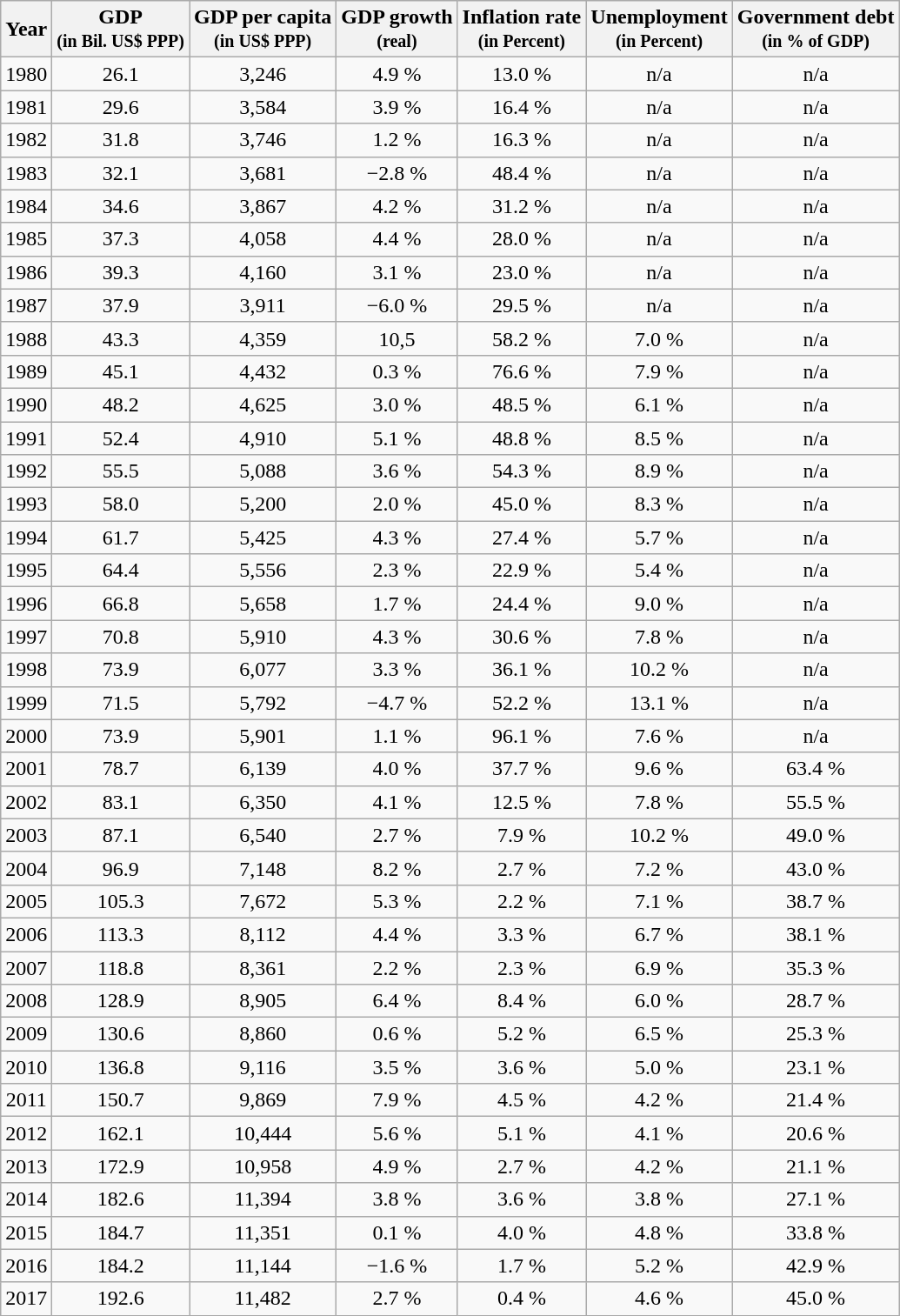<table class="wikitable" style="text-align:center;">
<tr>
<th>Year</th>
<th>GDP<br><small>(in Bil. US$ PPP)</small></th>
<th>GDP per capita<br><small>(in US$ PPP)</small></th>
<th>GDP growth<br><small>(real)</small></th>
<th>Inflation rate<br><small>(in Percent)</small></th>
<th>Unemployment <br><small>(in Percent)</small></th>
<th>Government debt<br><small>(in % of GDP)</small></th>
</tr>
<tr>
<td>1980</td>
<td>26.1</td>
<td>3,246</td>
<td>4.9 %</td>
<td>13.0 %</td>
<td>n/a</td>
<td>n/a</td>
</tr>
<tr>
<td>1981</td>
<td>29.6</td>
<td>3,584</td>
<td>3.9 %</td>
<td>16.4 %</td>
<td>n/a</td>
<td>n/a</td>
</tr>
<tr>
<td>1982</td>
<td>31.8</td>
<td>3,746</td>
<td>1.2 %</td>
<td>16.3 %</td>
<td>n/a</td>
<td>n/a</td>
</tr>
<tr>
<td>1983</td>
<td>32.1</td>
<td>3,681</td>
<td>−2.8 %</td>
<td>48.4 %</td>
<td>n/a</td>
<td>n/a</td>
</tr>
<tr>
<td>1984</td>
<td>34.6</td>
<td>3,867</td>
<td>4.2 %</td>
<td>31.2 %</td>
<td>n/a</td>
<td>n/a</td>
</tr>
<tr>
<td>1985</td>
<td>37.3</td>
<td>4,058</td>
<td>4.4 %</td>
<td>28.0 %</td>
<td>n/a</td>
<td>n/a</td>
</tr>
<tr>
<td>1986</td>
<td>39.3</td>
<td>4,160</td>
<td>3.1 %</td>
<td>23.0 %</td>
<td>n/a</td>
<td>n/a</td>
</tr>
<tr>
<td>1987</td>
<td>37.9</td>
<td>3,911</td>
<td>−6.0 %</td>
<td>29.5 %</td>
<td>n/a</td>
<td>n/a</td>
</tr>
<tr>
<td>1988</td>
<td>43.3</td>
<td>4,359</td>
<td>10,5</td>
<td>58.2 %</td>
<td>7.0 %</td>
<td>n/a</td>
</tr>
<tr>
<td>1989</td>
<td>45.1</td>
<td>4,432</td>
<td>0.3 %</td>
<td>76.6 %</td>
<td>7.9 %</td>
<td>n/a</td>
</tr>
<tr>
<td>1990</td>
<td>48.2</td>
<td>4,625</td>
<td>3.0 %</td>
<td>48.5 %</td>
<td>6.1 %</td>
<td>n/a</td>
</tr>
<tr>
<td>1991</td>
<td>52.4</td>
<td>4,910</td>
<td>5.1 %</td>
<td>48.8 %</td>
<td>8.5 %</td>
<td>n/a</td>
</tr>
<tr>
<td>1992</td>
<td>55.5</td>
<td>5,088</td>
<td>3.6 %</td>
<td>54.3 %</td>
<td>8.9 %</td>
<td>n/a</td>
</tr>
<tr>
<td>1993</td>
<td>58.0</td>
<td>5,200</td>
<td>2.0 %</td>
<td>45.0 %</td>
<td>8.3 %</td>
<td>n/a</td>
</tr>
<tr>
<td>1994</td>
<td>61.7</td>
<td>5,425</td>
<td>4.3 %</td>
<td>27.4 %</td>
<td>5.7 %</td>
<td>n/a</td>
</tr>
<tr>
<td>1995</td>
<td>64.4</td>
<td>5,556</td>
<td>2.3 %</td>
<td>22.9 %</td>
<td>5.4 %</td>
<td>n/a</td>
</tr>
<tr>
<td>1996</td>
<td>66.8</td>
<td>5,658</td>
<td>1.7 %</td>
<td>24.4 %</td>
<td>9.0 %</td>
<td>n/a</td>
</tr>
<tr>
<td>1997</td>
<td>70.8</td>
<td>5,910</td>
<td>4.3 %</td>
<td>30.6 %</td>
<td>7.8 %</td>
<td>n/a</td>
</tr>
<tr>
<td>1998</td>
<td>73.9</td>
<td>6,077</td>
<td>3.3 %</td>
<td>36.1 %</td>
<td>10.2 %</td>
<td>n/a</td>
</tr>
<tr>
<td>1999</td>
<td>71.5</td>
<td>5,792</td>
<td>−4.7 %</td>
<td>52.2 %</td>
<td>13.1 %</td>
<td>n/a</td>
</tr>
<tr>
<td>2000</td>
<td>73.9</td>
<td>5,901</td>
<td>1.1 %</td>
<td>96.1 %</td>
<td>7.6 %</td>
<td>n/a</td>
</tr>
<tr>
<td>2001</td>
<td>78.7</td>
<td>6,139</td>
<td>4.0 %</td>
<td>37.7 %</td>
<td>9.6 %</td>
<td>63.4 %</td>
</tr>
<tr>
<td>2002</td>
<td>83.1</td>
<td>6,350</td>
<td>4.1 %</td>
<td>12.5 %</td>
<td>7.8 %</td>
<td>55.5 %</td>
</tr>
<tr>
<td>2003</td>
<td>87.1</td>
<td>6,540</td>
<td>2.7 %</td>
<td>7.9 %</td>
<td>10.2 %</td>
<td>49.0 %</td>
</tr>
<tr>
<td>2004</td>
<td>96.9</td>
<td>7,148</td>
<td>8.2 %</td>
<td>2.7 %</td>
<td>7.2 %</td>
<td>43.0 %</td>
</tr>
<tr>
<td>2005</td>
<td>105.3</td>
<td>7,672</td>
<td>5.3 %</td>
<td>2.2 %</td>
<td>7.1 %</td>
<td>38.7 %</td>
</tr>
<tr>
<td>2006</td>
<td>113.3</td>
<td>8,112</td>
<td>4.4 %</td>
<td>3.3 %</td>
<td>6.7 %</td>
<td>38.1 %</td>
</tr>
<tr>
<td>2007</td>
<td>118.8</td>
<td>8,361</td>
<td>2.2 %</td>
<td>2.3 %</td>
<td>6.9 %</td>
<td>35.3 %</td>
</tr>
<tr>
<td>2008</td>
<td>128.9</td>
<td>8,905</td>
<td>6.4 %</td>
<td>8.4 %</td>
<td>6.0 %</td>
<td>28.7 %</td>
</tr>
<tr>
<td>2009</td>
<td>130.6</td>
<td>8,860</td>
<td>0.6 %</td>
<td>5.2 %</td>
<td>6.5 %</td>
<td>25.3 %</td>
</tr>
<tr>
<td>2010</td>
<td>136.8</td>
<td>9,116</td>
<td>3.5 %</td>
<td>3.6 %</td>
<td>5.0 %</td>
<td>23.1 %</td>
</tr>
<tr>
<td>2011</td>
<td>150.7</td>
<td>9,869</td>
<td>7.9 %</td>
<td>4.5 %</td>
<td>4.2 %</td>
<td>21.4 %</td>
</tr>
<tr>
<td>2012</td>
<td>162.1</td>
<td>10,444</td>
<td>5.6 %</td>
<td>5.1 %</td>
<td>4.1 %</td>
<td>20.6 %</td>
</tr>
<tr>
<td>2013</td>
<td>172.9</td>
<td>10,958</td>
<td>4.9 %</td>
<td>2.7 %</td>
<td>4.2 %</td>
<td>21.1 %</td>
</tr>
<tr>
<td>2014</td>
<td>182.6</td>
<td>11,394</td>
<td>3.8 %</td>
<td>3.6 %</td>
<td>3.8 %</td>
<td>27.1 %</td>
</tr>
<tr>
<td>2015</td>
<td>184.7</td>
<td>11,351</td>
<td>0.1 %</td>
<td>4.0 %</td>
<td>4.8 %</td>
<td>33.8 %</td>
</tr>
<tr>
<td>2016</td>
<td>184.2</td>
<td>11,144</td>
<td>−1.6 %</td>
<td>1.7 %</td>
<td>5.2 %</td>
<td>42.9 %</td>
</tr>
<tr>
<td>2017</td>
<td>192.6</td>
<td>11,482</td>
<td>2.7 %</td>
<td>0.4 %</td>
<td>4.6 %</td>
<td>45.0 %</td>
</tr>
</table>
